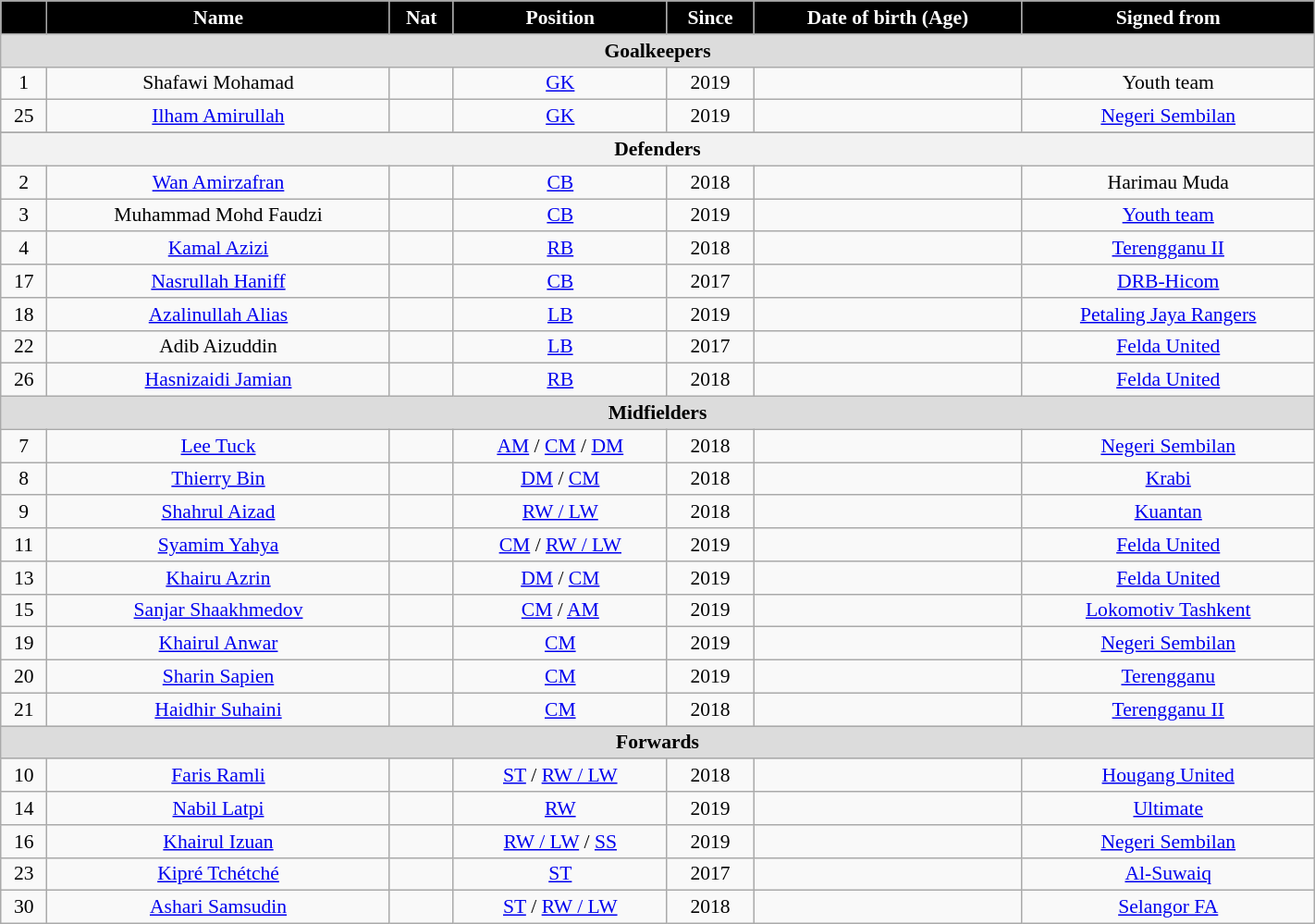<table class="wikitable" style="text-align:center; font-size:90%; width:75%;">
<tr>
<th style="background:black; color:white; text-align:center;"></th>
<th style="background:black; color:white; text-align:center;">Name</th>
<th style="background:black; color:white; text-align:center;">Nat</th>
<th style="background:black; color:white; text-align:center;">Position</th>
<th style="background:black; color:white; text-align:center;">Since</th>
<th style="background:black; color:white; text-align:center;">Date of birth (Age)</th>
<th style="background:black; color:white; text-align:center;">Signed from</th>
</tr>
<tr>
<th colspan=11  style="background:#dcdcdc; color:; text-align:center;">Goalkeepers</th>
</tr>
<tr>
<td>1</td>
<td>Shafawi Mohamad</td>
<td></td>
<td><a href='#'>GK</a></td>
<td>2019</td>
<td></td>
<td>Youth team</td>
</tr>
<tr>
<td>25</td>
<td><a href='#'>Ilham Amirullah</a></td>
<td></td>
<td><a href='#'>GK</a></td>
<td>2019</td>
<td></td>
<td><a href='#'>Negeri Sembilan</a></td>
</tr>
<tr>
</tr>
<tr>
<th colspan=11style="background:#dcdcdc; color:; text-align:center;">Defenders</th>
</tr>
<tr>
<td>2</td>
<td><a href='#'>Wan Amirzafran</a></td>
<td></td>
<td><a href='#'>CB</a></td>
<td>2018</td>
<td></td>
<td>Harimau Muda</td>
</tr>
<tr>
<td>3</td>
<td>Muhammad Mohd Faudzi</td>
<td></td>
<td><a href='#'>CB</a></td>
<td>2019</td>
<td></td>
<td><a href='#'>Youth team</a></td>
</tr>
<tr>
<td>4</td>
<td><a href='#'>Kamal Azizi</a></td>
<td></td>
<td><a href='#'>RB</a></td>
<td>2018</td>
<td></td>
<td><a href='#'>Terengganu II</a></td>
</tr>
<tr>
<td>17</td>
<td><a href='#'>Nasrullah Haniff</a></td>
<td></td>
<td><a href='#'>CB</a></td>
<td>2017</td>
<td></td>
<td><a href='#'>DRB-Hicom</a></td>
</tr>
<tr>
<td>18</td>
<td><a href='#'>Azalinullah Alias</a></td>
<td></td>
<td><a href='#'>LB</a></td>
<td>2019</td>
<td></td>
<td><a href='#'>Petaling Jaya Rangers</a></td>
</tr>
<tr>
<td>22</td>
<td>Adib Aizuddin</td>
<td></td>
<td><a href='#'>LB</a></td>
<td>2017</td>
<td></td>
<td><a href='#'>Felda United</a></td>
</tr>
<tr>
<td>26</td>
<td><a href='#'>Hasnizaidi Jamian</a></td>
<td></td>
<td><a href='#'>RB</a></td>
<td>2018</td>
<td></td>
<td><a href='#'>Felda United</a></td>
</tr>
<tr>
<th colspan=11  style="background:#dcdcdc; color:; text-align:center;">Midfielders</th>
</tr>
<tr>
<td>7</td>
<td><a href='#'>Lee Tuck</a></td>
<td></td>
<td><a href='#'>AM</a> / <a href='#'>CM</a> / <a href='#'>DM</a></td>
<td>2018</td>
<td></td>
<td><a href='#'>Negeri Sembilan</a></td>
</tr>
<tr>
<td>8</td>
<td><a href='#'>Thierry Bin</a></td>
<td></td>
<td><a href='#'>DM</a> / <a href='#'>CM</a></td>
<td>2018</td>
<td></td>
<td><a href='#'>Krabi</a></td>
</tr>
<tr>
<td>9</td>
<td><a href='#'>Shahrul Aizad</a></td>
<td></td>
<td><a href='#'>RW / LW</a></td>
<td>2018</td>
<td></td>
<td><a href='#'>Kuantan</a></td>
</tr>
<tr>
<td>11</td>
<td><a href='#'>Syamim Yahya</a></td>
<td></td>
<td><a href='#'>CM</a> / <a href='#'>RW / LW</a></td>
<td>2019</td>
<td></td>
<td><a href='#'>Felda United</a></td>
</tr>
<tr>
<td>13</td>
<td><a href='#'>Khairu Azrin</a></td>
<td></td>
<td><a href='#'>DM</a> / <a href='#'>CM</a></td>
<td>2019</td>
<td></td>
<td><a href='#'>Felda United</a></td>
</tr>
<tr>
<td>15</td>
<td><a href='#'>Sanjar Shaakhmedov</a></td>
<td></td>
<td><a href='#'>CM</a> / <a href='#'>AM</a></td>
<td>2019</td>
<td></td>
<td><a href='#'>Lokomotiv Tashkent</a></td>
</tr>
<tr>
<td>19</td>
<td><a href='#'>Khairul Anwar</a></td>
<td></td>
<td><a href='#'>CM</a></td>
<td>2019</td>
<td></td>
<td><a href='#'>Negeri Sembilan</a></td>
</tr>
<tr>
<td>20</td>
<td><a href='#'>Sharin Sapien</a></td>
<td></td>
<td><a href='#'>CM</a></td>
<td>2019</td>
<td></td>
<td><a href='#'>Terengganu</a></td>
</tr>
<tr>
<td>21</td>
<td><a href='#'>Haidhir Suhaini</a></td>
<td></td>
<td><a href='#'>CM</a></td>
<td>2018</td>
<td></td>
<td><a href='#'>Terengganu II</a></td>
</tr>
<tr>
<th colspan=11  style="background:#dcdcdc; color:; text-align:center;">Forwards</th>
</tr>
<tr>
<td>10</td>
<td><a href='#'>Faris Ramli</a></td>
<td></td>
<td><a href='#'>ST</a> / <a href='#'>RW / LW</a></td>
<td>2018</td>
<td></td>
<td><a href='#'>Hougang United</a></td>
</tr>
<tr>
<td>14</td>
<td><a href='#'>Nabil Latpi</a></td>
<td></td>
<td><a href='#'>RW</a></td>
<td>2019</td>
<td></td>
<td><a href='#'>Ultimate</a></td>
</tr>
<tr>
<td>16</td>
<td><a href='#'>Khairul Izuan</a></td>
<td></td>
<td><a href='#'>RW / LW</a> / <a href='#'>SS</a></td>
<td>2019</td>
<td></td>
<td><a href='#'>Negeri Sembilan</a></td>
</tr>
<tr>
<td>23</td>
<td><a href='#'>Kipré Tchétché</a></td>
<td></td>
<td><a href='#'>ST</a></td>
<td>2017</td>
<td></td>
<td><a href='#'>Al-Suwaiq</a></td>
</tr>
<tr>
<td>30</td>
<td><a href='#'>Ashari Samsudin</a></td>
<td></td>
<td><a href='#'>ST</a> / <a href='#'>RW / LW</a></td>
<td>2018</td>
<td></td>
<td><a href='#'>Selangor FA</a></td>
</tr>
</table>
